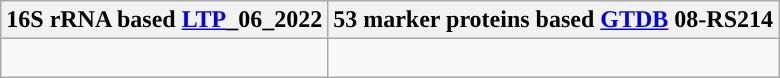<table class="wikitable">
<tr>
<th colspan=1>16S rRNA based <a href='#'>LTP</a>_06_2022</th>
<th colspan=1>53 marker proteins based <a href='#'>GTDB</a> 08-RS214</th>
</tr>
<tr>
<td style="vertical-align:top"><br></td>
<td><br></td>
</tr>
</table>
